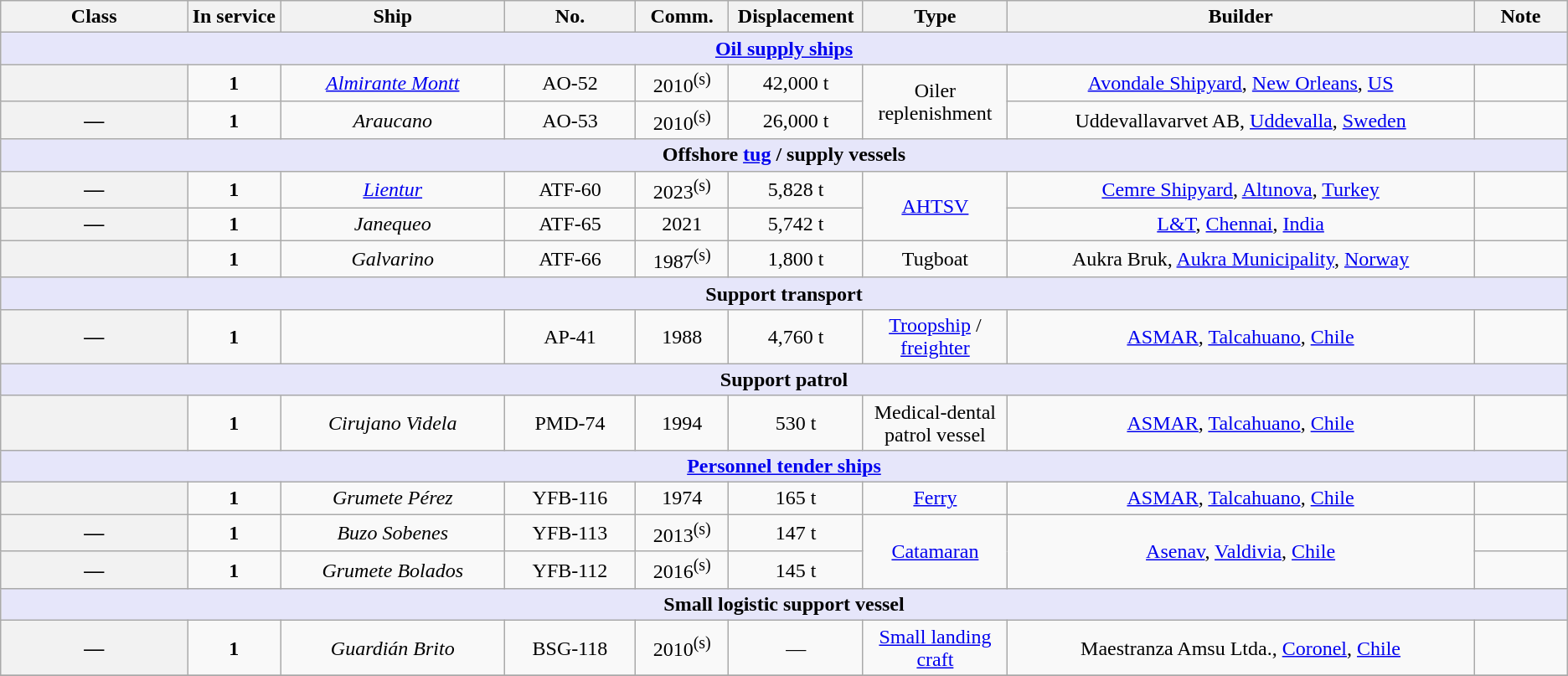<table class="wikitable" style="text-align:center;">
<tr>
<th style=" text-align:center; width:10%;">Class</th>
<th style="text-align:center; width:5%;">In service</th>
<th style=" text-align:center; width:12%;">Ship</th>
<th style=" text-align:center; width:7%;">No.</th>
<th style=" text-align:center; width:5%;">Comm.</th>
<th style=" text-align:center; width:3%;">Displacement</th>
<th style="text-align:center; width:7%;">Type</th>
<th style=" text-align:center; width:25%;">Builder</th>
<th style=" text-align:center; width:5%;">Note</th>
</tr>
<tr>
<th colspan="9" style="background: lavender;"><a href='#'>Oil supply ships</a></th>
</tr>
<tr>
<th></th>
<td><strong>1</strong></td>
<td><a href='#'><em>Almirante Montt</em></a></td>
<td>AO-52</td>
<td>2010<sup>(s)</sup></td>
<td>42,000 t</td>
<td rowspan=2>Oiler replenishment</td>
<td><a href='#'>Avondale Shipyard</a>, <a href='#'>New Orleans</a>, <a href='#'>US</a></td>
<td></td>
</tr>
<tr>
<th>—</th>
<td><strong>1</strong></td>
<td><em>Araucano</em></td>
<td>AO-53</td>
<td>2010<sup>(s)</sup></td>
<td>26,000 t</td>
<td>Uddevallavarvet AB, <a href='#'>Uddevalla</a>, <a href='#'>Sweden</a></td>
<td></td>
</tr>
<tr>
<th colspan="9" style="background: lavender;">Offshore <a href='#'>tug</a> / supply vessels</th>
</tr>
<tr>
<th>—</th>
<td><strong>1</strong></td>
<td><a href='#'><em>Lientur</em></a></td>
<td>ATF-60</td>
<td>2023<sup>(s)</sup></td>
<td>5,828 t</td>
<td rowspan=2><a href='#'>AHTSV</a></td>
<td><a href='#'>Cemre Shipyard</a>, <a href='#'>Altınova</a>, <a href='#'>Turkey</a></td>
<td></td>
</tr>
<tr>
<th>—</th>
<td><strong>1</strong></td>
<td><em>Janequeo</em></td>
<td>ATF-65</td>
<td>2021</td>
<td>5,742 t</td>
<td><a href='#'>L&T</a>, <a href='#'>Chennai</a>, <a href='#'>India</a></td>
<td></td>
</tr>
<tr>
<th></th>
<td><strong>1</strong></td>
<td><em>Galvarino</em></td>
<td>ATF-66</td>
<td>1987<sup>(s)</sup></td>
<td>1,800 t</td>
<td>Tugboat</td>
<td>Aukra Bruk, <a href='#'>Aukra Municipality</a>, <a href='#'>Norway</a></td>
<td></td>
</tr>
<tr>
<th colspan="9" style="background: lavender;">Support transport</th>
</tr>
<tr>
<th>—</th>
<td><strong>1</strong></td>
<td></td>
<td>AP-41</td>
<td>1988</td>
<td>4,760 t</td>
<td><a href='#'>Troopship</a> / <a href='#'>freighter</a></td>
<td><a href='#'>ASMAR</a>, <a href='#'>Talcahuano</a>, <a href='#'>Chile</a></td>
<td></td>
</tr>
<tr>
<th colspan="9" style="background: lavender;">Support patrol</th>
</tr>
<tr>
<th></th>
<td><strong>1</strong></td>
<td><em>Cirujano Videla</em></td>
<td>PMD-74</td>
<td>1994</td>
<td>530 t</td>
<td>Medical-dental patrol vessel</td>
<td><a href='#'>ASMAR</a>, <a href='#'>Talcahuano</a>, <a href='#'>Chile</a></td>
<td></td>
</tr>
<tr>
<th colspan="9" style="background: lavender;"><a href='#'>Personnel tender ships</a></th>
</tr>
<tr>
<th></th>
<td><strong>1</strong></td>
<td><em>Grumete Pérez</em></td>
<td>YFB-116</td>
<td>1974</td>
<td>165 t</td>
<td><a href='#'>Ferry</a></td>
<td><a href='#'>ASMAR</a>, <a href='#'>Talcahuano</a>, <a href='#'>Chile</a></td>
<td></td>
</tr>
<tr>
<th>—</th>
<td><strong>1</strong></td>
<td><em>Buzo Sobenes</em></td>
<td>YFB-113</td>
<td>2013<sup>(s)</sup></td>
<td>147 t</td>
<td rowspan=2><a href='#'>Catamaran</a></td>
<td rowspan=2><a href='#'>Asenav</a>, <a href='#'>Valdivia</a>, <a href='#'>Chile</a></td>
<td></td>
</tr>
<tr>
<th>—</th>
<td><strong>1</strong></td>
<td><em>Grumete Bolados</em></td>
<td>YFB-112</td>
<td>2016<sup>(s)</sup></td>
<td>145 t</td>
<td></td>
</tr>
<tr>
<th colspan="9" style="background: lavender;">Small logistic support vessel</th>
</tr>
<tr>
<th>—</th>
<td><strong>1</strong></td>
<td><em>Guardián Brito</em></td>
<td>BSG-118</td>
<td>2010<sup>(s)</sup></td>
<td>—</td>
<td><a href='#'>Small landing craft</a></td>
<td>Maestranza Amsu Ltda., <a href='#'>Coronel</a>, <a href='#'>Chile</a></td>
<td></td>
</tr>
<tr>
</tr>
</table>
